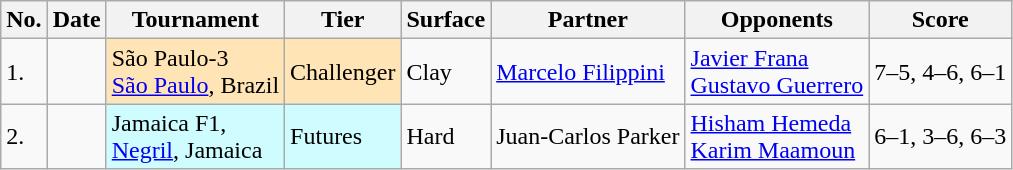<table class="sortable wikitable">
<tr>
<th>No.</th>
<th>Date</th>
<th>Tournament</th>
<th>Tier</th>
<th>Surface</th>
<th>Partner</th>
<th>Opponents</th>
<th class="unsortable">Score</th>
</tr>
<tr>
<td>1.</td>
<td></td>
<td style="background:moccasin;">São Paulo-3<br><a href='#'>São Paulo</a>, Brazil</td>
<td style="background:moccasin;">Challenger</td>
<td>Clay</td>
<td> <a href='#'>Marcelo Filippini</a></td>
<td> <a href='#'>Javier Frana</a> <br>  <a href='#'>Gustavo Guerrero</a></td>
<td>7–5, 4–6, 6–1</td>
</tr>
<tr>
<td>2.</td>
<td></td>
<td style=background:#cffcff>Jamaica F1,<br><a href='#'>Negril</a>, Jamaica</td>
<td style=background:#cffcff>Futures</td>
<td>Hard</td>
<td> Juan-Carlos Parker</td>
<td> <a href='#'>Hisham Hemeda</a> <br>  <a href='#'>Karim Maamoun</a></td>
<td>6–1, 3–6, 6–3</td>
</tr>
</table>
